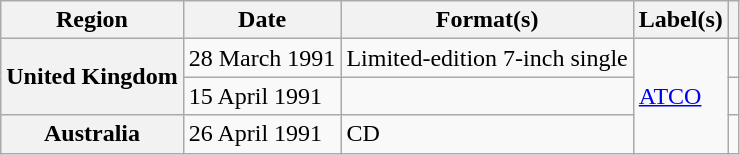<table class="wikitable plainrowheaders">
<tr>
<th scope="col">Region</th>
<th scope="col">Date</th>
<th scope="col">Format(s)</th>
<th scope="col">Label(s)</th>
<th scope="col"></th>
</tr>
<tr>
<th scope="row" rowspan="2">United Kingdom</th>
<td>28 March 1991</td>
<td>Limited-edition 7-inch single</td>
<td rowspan="3"><a href='#'>ATCO</a></td>
<td></td>
</tr>
<tr>
<td>15 April 1991</td>
<td></td>
<td></td>
</tr>
<tr>
<th scope="row">Australia</th>
<td>26 April 1991</td>
<td>CD</td>
<td></td>
</tr>
</table>
